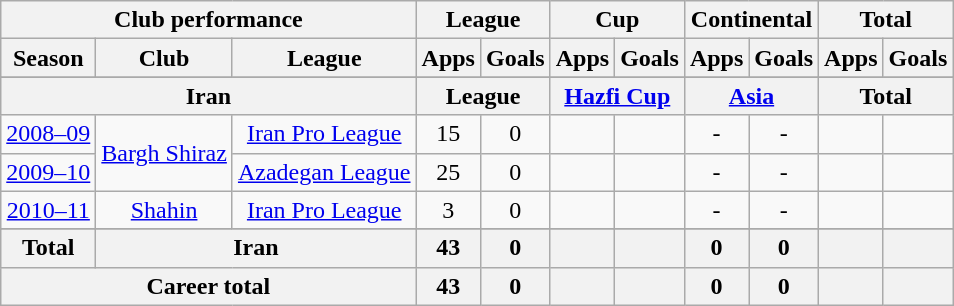<table class="wikitable" style="text-align:center">
<tr>
<th colspan=3>Club performance</th>
<th colspan=2>League</th>
<th colspan=2>Cup</th>
<th colspan=2>Continental</th>
<th colspan=2>Total</th>
</tr>
<tr>
<th>Season</th>
<th>Club</th>
<th>League</th>
<th>Apps</th>
<th>Goals</th>
<th>Apps</th>
<th>Goals</th>
<th>Apps</th>
<th>Goals</th>
<th>Apps</th>
<th>Goals</th>
</tr>
<tr>
</tr>
<tr>
<th colspan=3>Iran</th>
<th colspan=2>League</th>
<th colspan=2><a href='#'>Hazfi Cup</a></th>
<th colspan=2><a href='#'>Asia</a></th>
<th colspan=2>Total</th>
</tr>
<tr>
<td><a href='#'>2008–09</a></td>
<td rowspan="2"><a href='#'>Bargh Shiraz</a></td>
<td rowspan="1"><a href='#'>Iran Pro League</a></td>
<td>15</td>
<td>0</td>
<td></td>
<td></td>
<td>-</td>
<td>-</td>
<td></td>
<td></td>
</tr>
<tr>
<td><a href='#'>2009–10</a></td>
<td rowspan="1"><a href='#'>Azadegan League</a></td>
<td>25</td>
<td>0</td>
<td></td>
<td></td>
<td>-</td>
<td>-</td>
<td></td>
<td></td>
</tr>
<tr>
<td><a href='#'>2010–11</a></td>
<td rowspan="1"><a href='#'>Shahin</a></td>
<td rowspan="1"><a href='#'>Iran Pro League</a></td>
<td>3</td>
<td>0</td>
<td></td>
<td></td>
<td>-</td>
<td>-</td>
<td></td>
<td></td>
</tr>
<tr>
</tr>
<tr>
<th rowspan=1>Total</th>
<th colspan=2>Iran</th>
<th>43</th>
<th>0</th>
<th></th>
<th></th>
<th>0</th>
<th>0</th>
<th></th>
<th></th>
</tr>
<tr>
<th colspan=3>Career total</th>
<th>43</th>
<th>0</th>
<th></th>
<th></th>
<th>0</th>
<th>0</th>
<th></th>
<th></th>
</tr>
</table>
